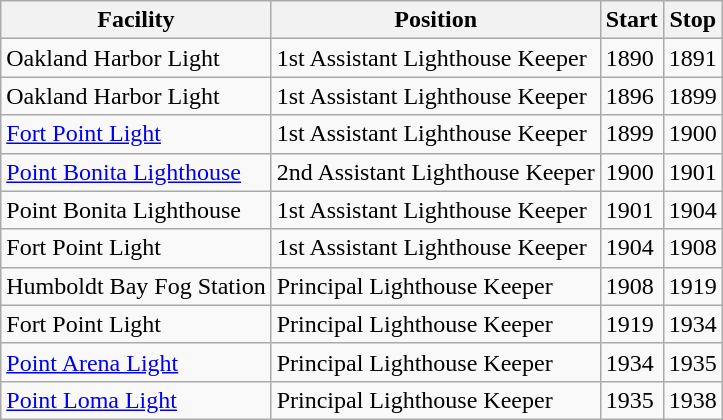<table class="wikitable">
<tr>
<th><strong>Facility</strong></th>
<th>Position</th>
<th>Start</th>
<th>Stop</th>
</tr>
<tr>
<td>Oakland Harbor Light</td>
<td>1st Assistant Lighthouse Keeper</td>
<td>1890</td>
<td>1891</td>
</tr>
<tr>
<td>Oakland Harbor Light</td>
<td>1st Assistant Lighthouse Keeper</td>
<td>1896</td>
<td>1899</td>
</tr>
<tr>
<td><a href='#'>Fort Point Light</a></td>
<td>1st Assistant Lighthouse Keeper</td>
<td>1899</td>
<td>1900</td>
</tr>
<tr>
<td><a href='#'>Point Bonita Lighthouse</a></td>
<td>2nd Assistant Lighthouse Keeper</td>
<td>1900</td>
<td>1901</td>
</tr>
<tr>
<td>Point Bonita Lighthouse</td>
<td>1st Assistant Lighthouse Keeper</td>
<td>1901</td>
<td>1904</td>
</tr>
<tr>
<td>Fort Point Light</td>
<td>1st Assistant Lighthouse Keeper</td>
<td>1904</td>
<td>1908</td>
</tr>
<tr>
<td>Humboldt Bay Fog Station</td>
<td>Principal Lighthouse Keeper</td>
<td>1908</td>
<td>1919</td>
</tr>
<tr>
<td>Fort Point Light</td>
<td>Principal Lighthouse Keeper</td>
<td>1919</td>
<td>1934</td>
</tr>
<tr>
<td><a href='#'>Point Arena Light</a></td>
<td>Principal Lighthouse Keeper</td>
<td>1934</td>
<td>1935</td>
</tr>
<tr>
<td><a href='#'>Point Loma Light</a></td>
<td>Principal Lighthouse Keeper</td>
<td>1935</td>
<td>1938</td>
</tr>
</table>
